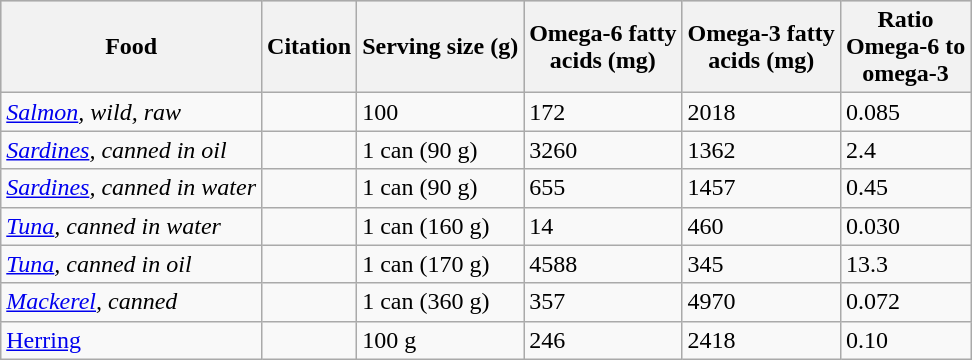<table class="wikitable sortable col4right col5right">
<tr bgcolor=" #CCCCCC">
<th>Food</th>
<th>Citation</th>
<th>Serving size (g)</th>
<th>Omega-6 fatty<br>acids (mg)</th>
<th>Omega-3 fatty<br>acids (mg)</th>
<th data-sort-type="number">Ratio<br>Omega-6 to<br>omega-3</th>
</tr>
<tr>
<td><em><a href='#'>Salmon</a>, wild, raw</em></td>
<td></td>
<td>100</td>
<td>172</td>
<td>2018</td>
<td>0.085</td>
</tr>
<tr>
<td><em><a href='#'>Sardines</a>, canned in oil</em></td>
<td></td>
<td>1 can (90 g)</td>
<td>3260</td>
<td>1362</td>
<td>2.4</td>
</tr>
<tr>
<td><em><a href='#'>Sardines</a>, canned in water</em></td>
<td></td>
<td>1 can (90 g)</td>
<td>655</td>
<td>1457</td>
<td>0.45</td>
</tr>
<tr>
<td><em><a href='#'>Tuna</a>, canned in water</em></td>
<td></td>
<td>1 can (160 g)</td>
<td>14</td>
<td>460</td>
<td>0.030</td>
</tr>
<tr>
<td><em><a href='#'>Tuna</a>, canned in oil</em></td>
<td></td>
<td>1 can (170 g)</td>
<td>4588</td>
<td>345</td>
<td>13.3</td>
</tr>
<tr>
<td><em><a href='#'>Mackerel</a>, canned</em></td>
<td></td>
<td>1 can (360 g)</td>
<td>357</td>
<td>4970</td>
<td>0.072</td>
</tr>
<tr>
<td><a href='#'>Herring</a></td>
<td></td>
<td>100 g</td>
<td>246</td>
<td>2418</td>
<td>0.10</td>
</tr>
</table>
